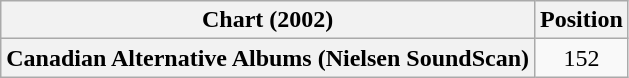<table class="wikitable plainrowheaders">
<tr>
<th scope="col">Chart (2002)</th>
<th scope="col">Position</th>
</tr>
<tr>
<th scope="row">Canadian Alternative Albums (Nielsen SoundScan)</th>
<td align=center>152</td>
</tr>
</table>
